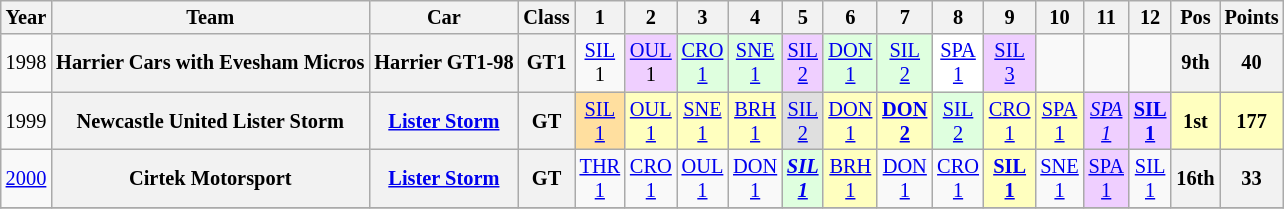<table class="wikitable" style="text-align:center; font-size:85%">
<tr>
<th>Year</th>
<th>Team</th>
<th>Car</th>
<th>Class</th>
<th>1</th>
<th>2</th>
<th>3</th>
<th>4</th>
<th>5</th>
<th>6</th>
<th>7</th>
<th>8</th>
<th>9</th>
<th>10</th>
<th>11</th>
<th>12</th>
<th>Pos</th>
<th>Points</th>
</tr>
<tr>
<td>1998</td>
<th>Harrier Cars with Evesham Micros</th>
<th>Harrier GT1-98</th>
<th>GT1</th>
<td style="background:#;"><a href='#'>SIL</a><br>1<br></td>
<td style="background:#EFCFFF;"><a href='#'>OUL</a><br>1<br></td>
<td style="background:#DFFFDF;"><a href='#'>CRO</a> <a href='#'><br>1</a><br></td>
<td style="background:#DFFFDF;"><a href='#'>SNE</a> <a href='#'><br>1</a><br></td>
<td style="background:#EFCFFF;"><a href='#'>SIL<br>2</a><br></td>
<td style="background:#DFFFDF;"><a href='#'>DON</a> <a href='#'><br>1</a><br></td>
<td style="background:#DFFFDF;"><a href='#'>SIL</a><br><a href='#'>2</a><br></td>
<td style="background:#FFFFFF;"><a href='#'>SPA<br>1</a><br></td>
<td style="background:#EFCFFF;"><a href='#'>SIL<br>3</a><br></td>
<td style="background:#;"></td>
<td style="background:#;"></td>
<td style="background:#;"></td>
<th>9th</th>
<th>40</th>
</tr>
<tr>
<td>1999</td>
<th>Newcastle United Lister Storm</th>
<th><a href='#'>Lister Storm</a></th>
<th>GT</th>
<td style="background:#FFDF9F;"><a href='#'>SIL<br>1</a><br></td>
<td style="background:#FFFFBF;"><a href='#'>OUL<br>1</a><br></td>
<td style="background:#FFFFBF;"><a href='#'>SNE<br>1</a><br></td>
<td style="background:#FFFFBF;"><a href='#'>BRH<br>1</a><br></td>
<td style="background:#DFDFDF;"><a href='#'>SIL<br>2</a><br></td>
<td style="background:#FFFFBF;"><a href='#'>DON<br>1</a><br></td>
<td style="background:#FFFFBF;"><a href='#'><strong>DON<br>2</strong></a><br></td>
<td style="background:#DFFFDF;"><a href='#'>SIL<br>2</a><br></td>
<td style="background:#FFFFBF;"><a href='#'>CRO<br>1</a><br></td>
<td style="background:#FFFFBF;"><a href='#'>SPA<br>1</a><br></td>
<td style="background:#EFCFFF;"><a href='#'><em>SPA<br>1</em></a><br></td>
<td style="background:#EFCFFF;"><a href='#'><strong>SIL<br>1</strong></a><br></td>
<th style="background:#FFFFBF;">1st</th>
<th style="background:#FFFFBF;">177</th>
</tr>
<tr>
<td><a href='#'>2000</a></td>
<th>Cirtek Motorsport</th>
<th><a href='#'>Lister Storm</a></th>
<th>GT</th>
<td style="background:#;"><a href='#'>THR<br>1</a></td>
<td style="background:#;"><a href='#'>CRO<br>1</a></td>
<td style="background:#;"><a href='#'>OUL<br>1</a></td>
<td style="background:#;"><a href='#'>DON<br>1</a></td>
<td style="background:#DFFFDF;"><strong><em><a href='#'>SIL<br>1</a></em></strong><br></td>
<td style="background:#FFFFBF;"><a href='#'>BRH<br>1</a><br></td>
<td style="background:#;"><a href='#'>DON<br>1</a></td>
<td style="background:#;"><a href='#'>CRO<br>1</a></td>
<td style="background:#FFFFBF;"><strong><a href='#'>SIL<br>1</a></strong><br></td>
<td style="background:#;"><a href='#'>SNE<br>1</a></td>
<td style="background:#EFCFFF;"><a href='#'>SPA<br>1</a><br></td>
<td style="background:#;"><a href='#'>SIL<br>1</a></td>
<th>16th</th>
<th>33</th>
</tr>
<tr>
</tr>
</table>
